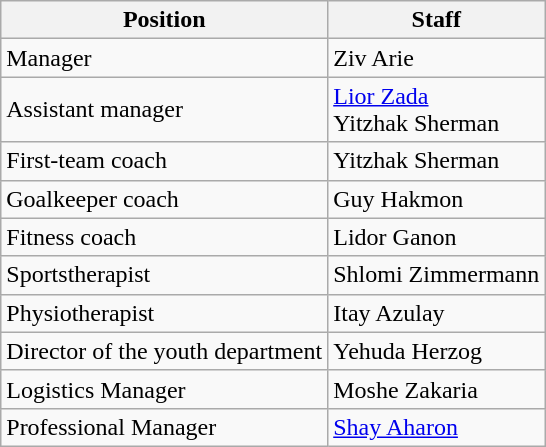<table class="wikitable">
<tr>
<th>Position</th>
<th>Staff</th>
</tr>
<tr>
<td>Manager</td>
<td> Ziv Arie</td>
</tr>
<tr>
<td>Assistant manager</td>
<td> <a href='#'>Lior Zada</a>  <br>  Yitzhak Sherman</td>
</tr>
<tr>
<td>First-team coach</td>
<td> Yitzhak Sherman</td>
</tr>
<tr>
<td>Goalkeeper coach</td>
<td> Guy Hakmon</td>
</tr>
<tr>
<td>Fitness coach</td>
<td> Lidor Ganon</td>
</tr>
<tr>
<td>Sportstherapist</td>
<td> Shlomi Zimmermann</td>
</tr>
<tr>
<td>Physiotherapist</td>
<td> Itay Azulay</td>
</tr>
<tr>
<td>Director of the youth department</td>
<td> Yehuda Herzog</td>
</tr>
<tr>
<td>Logistics Manager</td>
<td> Moshe Zakaria</td>
</tr>
<tr>
<td>Professional Manager</td>
<td> <a href='#'>Shay Aharon</a></td>
</tr>
</table>
